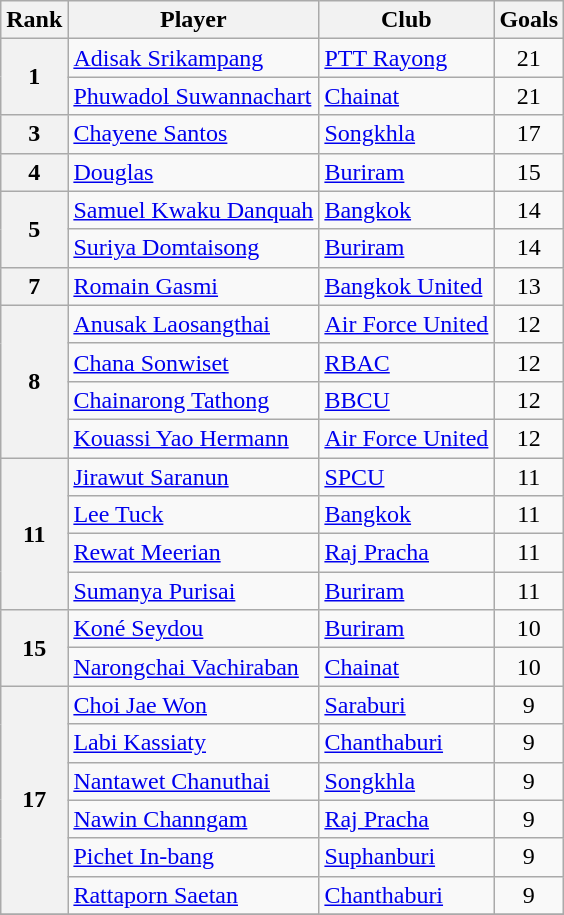<table class="wikitable">
<tr>
<th>Rank</th>
<th>Player</th>
<th>Club</th>
<th>Goals</th>
</tr>
<tr>
<th rowspan=2>1</th>
<td> <a href='#'>Adisak Srikampang</a></td>
<td><a href='#'>PTT Rayong</a></td>
<td align=center>21</td>
</tr>
<tr>
<td> <a href='#'>Phuwadol Suwannachart</a></td>
<td><a href='#'>Chainat</a></td>
<td align=center>21</td>
</tr>
<tr>
<th rowspan=1>3</th>
<td> <a href='#'>Chayene Santos</a></td>
<td><a href='#'>Songkhla</a></td>
<td align=center>17</td>
</tr>
<tr>
<th rowspan=1>4</th>
<td> <a href='#'>Douglas</a></td>
<td><a href='#'>Buriram</a></td>
<td align=center>15</td>
</tr>
<tr>
<th rowspan=2>5</th>
<td> <a href='#'>Samuel Kwaku Danquah</a></td>
<td><a href='#'>Bangkok</a></td>
<td align=center>14</td>
</tr>
<tr>
<td> <a href='#'>Suriya Domtaisong</a></td>
<td><a href='#'>Buriram</a></td>
<td align=center>14</td>
</tr>
<tr>
<th rowspan=1>7</th>
<td> <a href='#'>Romain Gasmi</a></td>
<td><a href='#'>Bangkok United</a></td>
<td align=center>13</td>
</tr>
<tr>
<th rowspan=4>8</th>
<td> <a href='#'>Anusak Laosangthai</a></td>
<td><a href='#'>Air Force United</a></td>
<td align=center>12</td>
</tr>
<tr>
<td> <a href='#'>Chana Sonwiset</a></td>
<td><a href='#'>RBAC</a></td>
<td align=center>12</td>
</tr>
<tr>
<td> <a href='#'>Chainarong Tathong</a></td>
<td><a href='#'>BBCU</a></td>
<td align=center>12</td>
</tr>
<tr>
<td> <a href='#'>Kouassi Yao Hermann</a></td>
<td><a href='#'>Air Force United</a></td>
<td align=center>12</td>
</tr>
<tr>
<th rowspan=4>11</th>
<td> <a href='#'>Jirawut Saranun</a></td>
<td><a href='#'>SPCU</a></td>
<td align=center>11</td>
</tr>
<tr>
<td> <a href='#'>Lee Tuck</a></td>
<td><a href='#'>Bangkok</a></td>
<td align=center>11</td>
</tr>
<tr>
<td> <a href='#'>Rewat Meerian</a></td>
<td><a href='#'>Raj Pracha</a></td>
<td align=center>11</td>
</tr>
<tr>
<td> <a href='#'>Sumanya Purisai</a></td>
<td><a href='#'>Buriram</a></td>
<td align=center>11</td>
</tr>
<tr>
<th rowspan=2>15</th>
<td> <a href='#'>Koné Seydou</a></td>
<td><a href='#'>Buriram</a></td>
<td align=center>10</td>
</tr>
<tr>
<td> <a href='#'>Narongchai Vachiraban</a></td>
<td><a href='#'>Chainat</a></td>
<td align=center>10</td>
</tr>
<tr>
<th rowspan=6>17</th>
<td> <a href='#'>Choi Jae Won</a></td>
<td><a href='#'>Saraburi</a></td>
<td align=center>9</td>
</tr>
<tr>
<td> <a href='#'>Labi Kassiaty</a></td>
<td><a href='#'>Chanthaburi</a></td>
<td align=center>9</td>
</tr>
<tr>
<td> <a href='#'>Nantawet Chanuthai</a></td>
<td><a href='#'>Songkhla</a></td>
<td align=center>9</td>
</tr>
<tr>
<td> <a href='#'>Nawin Channgam</a></td>
<td><a href='#'>Raj Pracha</a></td>
<td align=center>9</td>
</tr>
<tr>
<td> <a href='#'>Pichet In-bang</a></td>
<td><a href='#'>Suphanburi</a></td>
<td align=center>9</td>
</tr>
<tr>
<td> <a href='#'>Rattaporn Saetan</a></td>
<td><a href='#'>Chanthaburi</a></td>
<td align=center>9</td>
</tr>
<tr>
</tr>
</table>
